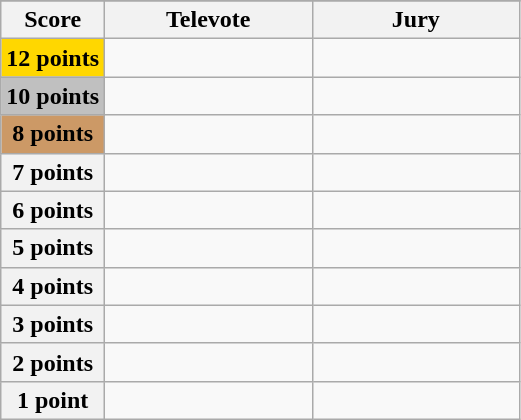<table class="wikitable">
<tr>
</tr>
<tr>
<th scope="col" width="20%">Score</th>
<th scope="col" width="40%">Televote</th>
<th scope="col" width="40%">Jury</th>
</tr>
<tr>
<th scope="row" style="background:gold">12 points</th>
<td></td>
<td></td>
</tr>
<tr>
<th scope="row" style="background:silver">10 points</th>
<td></td>
<td></td>
</tr>
<tr>
<th scope="row" style="background:#CC9966">8 points</th>
<td></td>
<td></td>
</tr>
<tr>
<th scope="row">7 points</th>
<td></td>
<td></td>
</tr>
<tr>
<th scope="row">6 points</th>
<td></td>
<td></td>
</tr>
<tr>
<th scope="row">5 points</th>
<td></td>
<td></td>
</tr>
<tr>
<th scope="row">4 points</th>
<td></td>
<td></td>
</tr>
<tr>
<th scope="row">3 points</th>
<td></td>
<td></td>
</tr>
<tr>
<th scope="row">2 points</th>
<td></td>
<td></td>
</tr>
<tr>
<th scope="row">1 point</th>
<td></td>
<td></td>
</tr>
</table>
